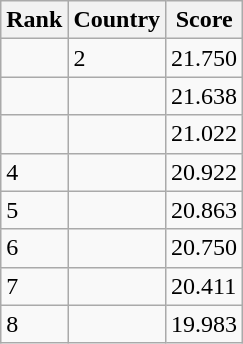<table class="wikitable sortable">
<tr>
<th>Rank</th>
<th>Country</th>
<th>Score</th>
</tr>
<tr>
<td></td>
<td> 2</td>
<td>21.750</td>
</tr>
<tr>
<td></td>
<td></td>
<td>21.638</td>
</tr>
<tr>
<td></td>
<td></td>
<td>21.022</td>
</tr>
<tr>
<td>4</td>
<td></td>
<td>20.922</td>
</tr>
<tr>
<td>5</td>
<td></td>
<td>20.863</td>
</tr>
<tr>
<td>6</td>
<td></td>
<td>20.750</td>
</tr>
<tr>
<td>7</td>
<td></td>
<td>20.411</td>
</tr>
<tr>
<td>8</td>
<td></td>
<td>19.983</td>
</tr>
</table>
